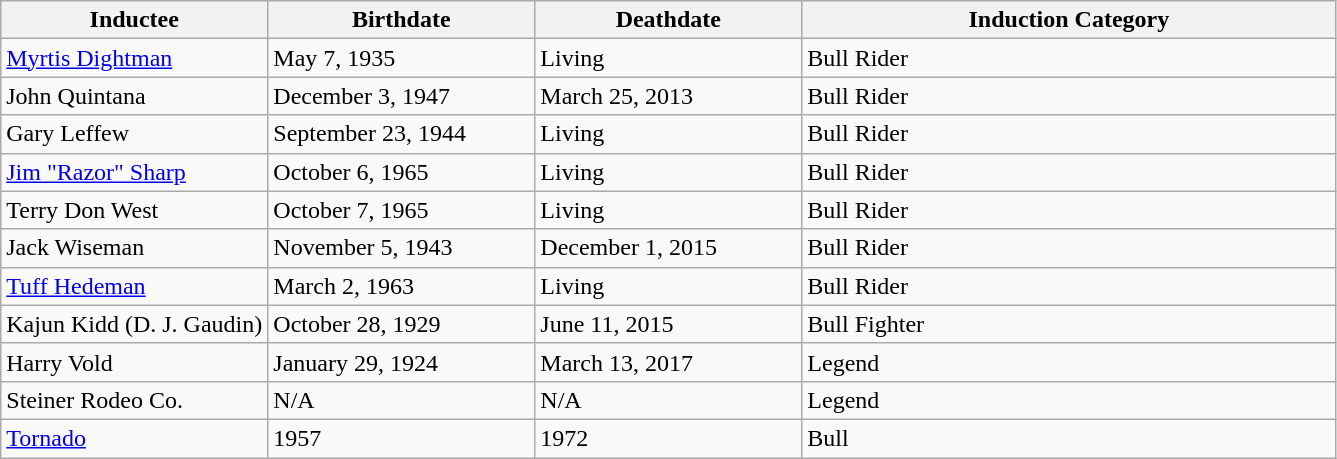<table class="wikitable sortable">
<tr>
<th scope="col" width="20%">Inductee</th>
<th scope="col" width="20%">Birthdate</th>
<th scope="col" width="20%">Deathdate</th>
<th scope="col" width="40%">Induction Category</th>
</tr>
<tr>
<td><a href='#'>Myrtis Dightman</a></td>
<td>May 7, 1935</td>
<td>Living</td>
<td>Bull Rider</td>
</tr>
<tr>
<td>John Quintana</td>
<td>December 3, 1947</td>
<td>March 25, 2013</td>
<td>Bull Rider</td>
</tr>
<tr>
<td>Gary Leffew</td>
<td>September 23, 1944</td>
<td>Living</td>
<td>Bull Rider</td>
</tr>
<tr>
<td><a href='#'>Jim "Razor" Sharp</a></td>
<td>October 6, 1965</td>
<td>Living</td>
<td>Bull Rider</td>
</tr>
<tr>
<td>Terry Don West</td>
<td>October 7, 1965</td>
<td>Living</td>
<td>Bull Rider</td>
</tr>
<tr>
<td>Jack Wiseman</td>
<td>November 5, 1943</td>
<td>December 1, 2015</td>
<td>Bull Rider</td>
</tr>
<tr>
<td><a href='#'>Tuff Hedeman</a></td>
<td>March 2, 1963</td>
<td>Living</td>
<td>Bull Rider</td>
</tr>
<tr>
<td>Kajun Kidd (D. J. Gaudin)</td>
<td>October 28, 1929</td>
<td>June 11, 2015</td>
<td>Bull Fighter</td>
</tr>
<tr>
<td>Harry Vold</td>
<td>January 29, 1924</td>
<td>March 13, 2017</td>
<td>Legend</td>
</tr>
<tr>
<td>Steiner Rodeo Co.</td>
<td>N/A</td>
<td>N/A</td>
<td>Legend</td>
</tr>
<tr>
<td><a href='#'>Tornado</a></td>
<td>1957</td>
<td>1972</td>
<td>Bull</td>
</tr>
</table>
